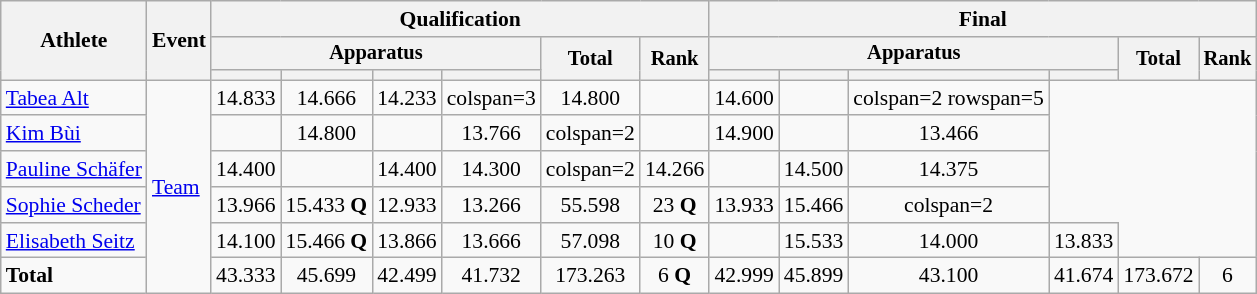<table class="wikitable" style="font-size:90%">
<tr>
<th rowspan=3>Athlete</th>
<th rowspan=3>Event</th>
<th colspan=6>Qualification</th>
<th colspan=6>Final</th>
</tr>
<tr style="font-size:95%">
<th colspan=4>Apparatus</th>
<th rowspan=2>Total</th>
<th rowspan=2>Rank</th>
<th colspan=4>Apparatus</th>
<th rowspan=2>Total</th>
<th rowspan=2>Rank</th>
</tr>
<tr style="font-size:95%">
<th></th>
<th></th>
<th></th>
<th></th>
<th></th>
<th></th>
<th></th>
<th></th>
</tr>
<tr align=center>
<td align=left><a href='#'>Tabea Alt</a></td>
<td align=left rowspan=6><a href='#'>Team</a></td>
<td>14.833</td>
<td>14.666</td>
<td>14.233</td>
<td>colspan=3 </td>
<td>14.800</td>
<td></td>
<td>14.600</td>
<td></td>
<td>colspan=2 rowspan=5 </td>
</tr>
<tr align=center>
<td align=left><a href='#'>Kim Bùi</a></td>
<td></td>
<td>14.800</td>
<td></td>
<td>13.766</td>
<td>colspan=2 </td>
<td></td>
<td>14.900</td>
<td></td>
<td>13.466</td>
</tr>
<tr align=center>
<td align=left><a href='#'>Pauline Schäfer</a></td>
<td>14.400</td>
<td></td>
<td>14.400</td>
<td>14.300</td>
<td>colspan=2 </td>
<td>14.266</td>
<td></td>
<td>14.500</td>
<td>14.375</td>
</tr>
<tr align=center>
<td align=left><a href='#'>Sophie Scheder</a></td>
<td>13.966</td>
<td>15.433 <strong>Q</strong></td>
<td>12.933</td>
<td>13.266</td>
<td>55.598</td>
<td>23 <strong>Q</strong></td>
<td>13.933</td>
<td>15.466</td>
<td>colspan=2 </td>
</tr>
<tr align=center>
<td align=left><a href='#'>Elisabeth Seitz</a></td>
<td>14.100</td>
<td>15.466 <strong>Q</strong></td>
<td>13.866</td>
<td>13.666</td>
<td>57.098</td>
<td>10 <strong>Q</strong></td>
<td></td>
<td>15.533</td>
<td>14.000</td>
<td>13.833</td>
</tr>
<tr align=center>
<td align=left><strong>Total</strong></td>
<td>43.333</td>
<td>45.699</td>
<td>42.499</td>
<td>41.732</td>
<td>173.263</td>
<td>6 <strong>Q</strong></td>
<td>42.999</td>
<td>45.899</td>
<td>43.100</td>
<td>41.674</td>
<td>173.672</td>
<td>6</td>
</tr>
</table>
